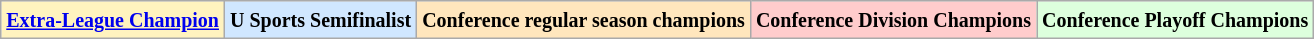<table class="wikitable">
<tr>
<td bgcolor="#FFF3BF"><small><strong><a href='#'>Extra-League Champion</a></strong></small></td>
<td bgcolor="#D0E7FF"><small><strong>U Sports Semifinalist</strong></small></td>
<td bgcolor="#FFE6BD"><small><strong>Conference regular season champions</strong></small></td>
<td bgcolor="#FFCCCC"><small><strong>Conference Division Champions</strong></small></td>
<td bgcolor="#ddffdd"><small><strong>Conference Playoff Champions</strong></small></td>
</tr>
</table>
